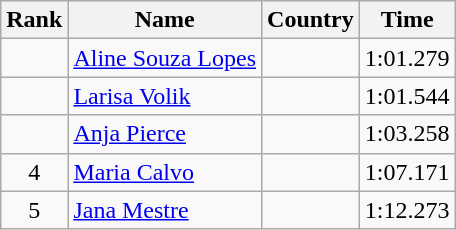<table class="wikitable" style="text-align:center">
<tr>
<th>Rank</th>
<th>Name</th>
<th>Country</th>
<th>Time</th>
</tr>
<tr>
<td></td>
<td align="left"><a href='#'>Aline Souza Lopes</a></td>
<td align="left"></td>
<td>1:01.279</td>
</tr>
<tr>
<td></td>
<td align="left"><a href='#'>Larisa Volik</a></td>
<td align="left"></td>
<td>1:01.544</td>
</tr>
<tr>
<td></td>
<td align="left"><a href='#'>Anja Pierce</a></td>
<td align="left"></td>
<td>1:03.258</td>
</tr>
<tr>
<td>4</td>
<td align="left"><a href='#'>Maria Calvo</a></td>
<td align="left"></td>
<td>1:07.171</td>
</tr>
<tr>
<td>5</td>
<td align="left"><a href='#'>Jana Mestre</a></td>
<td align="left"></td>
<td>1:12.273</td>
</tr>
</table>
